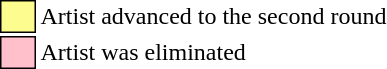<table class="toccolours" style="font-size: 100%">
<tr>
<td style="background:#fdfc8f; border:1px solid black">     </td>
<td>Artist advanced to the second round</td>
</tr>
<tr>
<td style="background: pink; border:1px solid black">     </td>
<td>Artist was eliminated</td>
</tr>
</table>
